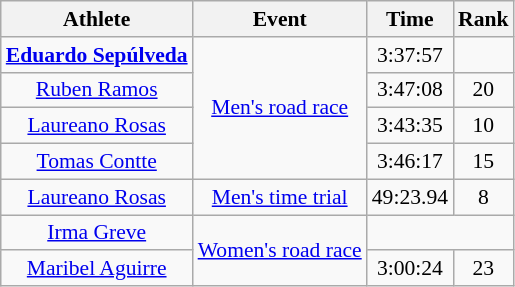<table class="wikitable" style="font-size:90%">
<tr>
<th>Athlete</th>
<th>Event</th>
<th>Time</th>
<th>Rank</th>
</tr>
<tr align=center>
<td><strong><a href='#'>Eduardo Sepúlveda</a></strong></td>
<td align=center rowspan=4><a href='#'>Men's road race</a></td>
<td>3:37:57</td>
<td></td>
</tr>
<tr align=center>
<td><a href='#'>Ruben Ramos</a></td>
<td>3:47:08</td>
<td>20</td>
</tr>
<tr align=center>
<td><a href='#'>Laureano Rosas</a></td>
<td>3:43:35</td>
<td>10</td>
</tr>
<tr align=center>
<td><a href='#'>Tomas Contte</a></td>
<td>3:46:17</td>
<td>15</td>
</tr>
<tr align=center>
<td><a href='#'>Laureano Rosas</a></td>
<td align=center><a href='#'>Men's time trial</a></td>
<td>49:23.94</td>
<td align=center>8</td>
</tr>
<tr align=center>
<td><a href='#'>Irma Greve</a></td>
<td align=center rowspan=2><a href='#'>Women's road race</a></td>
<td colspan=2></td>
</tr>
<tr align=center>
<td><a href='#'>Maribel Aguirre</a></td>
<td>3:00:24</td>
<td>23</td>
</tr>
</table>
